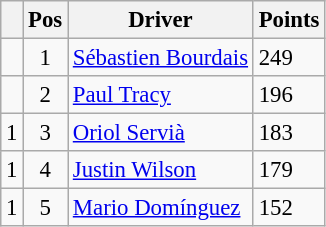<table class="wikitable" style="font-size: 95%;">
<tr>
<th></th>
<th>Pos</th>
<th>Driver</th>
<th>Points</th>
</tr>
<tr>
<td align="left"></td>
<td align="center">1</td>
<td> <a href='#'>Sébastien Bourdais</a></td>
<td align="left">249</td>
</tr>
<tr>
<td align="left"></td>
<td align="center">2</td>
<td> <a href='#'>Paul Tracy</a></td>
<td align="left">196</td>
</tr>
<tr>
<td align="left"> 1</td>
<td align="center">3</td>
<td> <a href='#'>Oriol Servià</a></td>
<td align="left">183</td>
</tr>
<tr>
<td align="left"> 1</td>
<td align="center">4</td>
<td> <a href='#'>Justin Wilson</a></td>
<td align="left">179</td>
</tr>
<tr>
<td align="left"> 1</td>
<td align="center">5</td>
<td> <a href='#'>Mario Domínguez</a></td>
<td align="left">152</td>
</tr>
</table>
